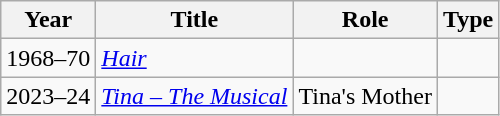<table class="wikitable">
<tr>
<th>Year</th>
<th>Title</th>
<th>Role</th>
<th>Type</th>
</tr>
<tr>
<td>1968–70</td>
<td><em><a href='#'>Hair</a></em></td>
<td></td>
<td></td>
</tr>
<tr>
<td>2023–24</td>
<td><em><a href='#'>Tina – The Musical</a></em></td>
<td>Tina's Mother</td>
<td></td>
</tr>
</table>
